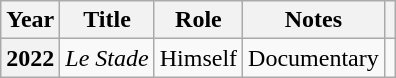<table class="wikitable plainrowheaders sortable">
<tr>
<th scope="col">Year</th>
<th scope="col">Title</th>
<th scope="col">Role</th>
<th scope="col" class="unsortable">Notes</th>
<th scope="col" class="unsortable"></th>
</tr>
<tr>
<th scope="row">2022</th>
<td><em>Le Stade</em></td>
<td>Himself</td>
<td>Documentary</td>
<td></td>
</tr>
</table>
